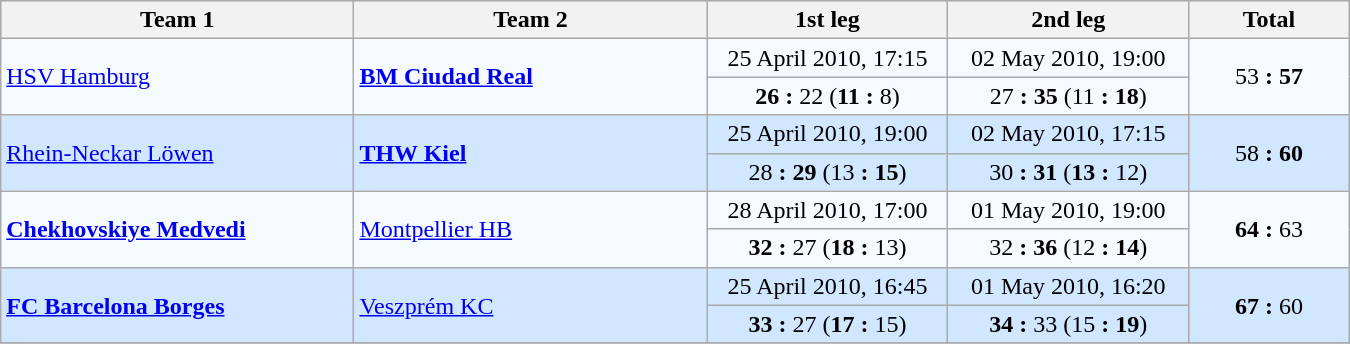<table class=wikitable width="900">
<tr bgcolor=#C1D8FF>
<th width="22%">Team 1</th>
<th width="22%">Team 2</th>
<th width="15%">1st leg</th>
<th width="15%">2nd leg</th>
<th width="10%">Total</th>
</tr>
<tr align=left bgcolor=#F5FAFF>
<td rowspan="2"> <a href='#'>HSV Hamburg</a></td>
<td rowspan="2"> <strong><a href='#'>BM Ciudad Real</a></strong></td>
<td align=center>25 April 2010, 17:15</td>
<td align=center>02 May 2010, 19:00</td>
<td rowspan="2" align=center>53 <strong>:</strong> <strong>57</strong></td>
</tr>
<tr align=center bgcolor=#F5FAFF>
<td><strong>26</strong> <strong>:</strong> 22 (<strong>11</strong> <strong>:</strong> 8)</td>
<td align=center>27 <strong>:</strong> <strong>35</strong> (11 <strong>:</strong> <strong>18</strong>)</td>
</tr>
<tr align=left bgcolor=#D0E7FF>
<td rowspan="2"> <a href='#'>Rhein-Neckar Löwen</a></td>
<td rowspan="2"> <strong><a href='#'>THW Kiel</a></strong></td>
<td align=center>25 April 2010, 19:00</td>
<td align=center>02 May 2010, 17:15</td>
<td rowspan="2" align=center>58 <strong>:</strong> <strong>60</strong></td>
</tr>
<tr align=center bgcolor=#D0E7FF>
<td>28 <strong>:</strong> <strong>29</strong> (13 <strong>:</strong> <strong>15</strong>)</td>
<td align=center>30 <strong>:</strong> <strong>31</strong> (<strong>13</strong> <strong>:</strong> 12)</td>
</tr>
<tr align=left bgcolor=#F5FAFF>
<td rowspan="2"> <strong><a href='#'>Chekhovskiye Medvedi</a></strong></td>
<td rowspan="2"> <a href='#'>Montpellier HB</a></td>
<td align=center>28 April 2010, 17:00</td>
<td align=center>01 May 2010, 19:00</td>
<td rowspan="2" align=center><strong>64</strong> <strong>:</strong> 63</td>
</tr>
<tr align=center bgcolor=#F5FAFF>
<td><strong>32</strong> <strong>:</strong> 27 (<strong>18</strong> <strong>:</strong> 13)</td>
<td align=center>32 <strong>:</strong> <strong>36</strong> (12 <strong>:</strong> <strong>14</strong>)</td>
</tr>
<tr align=left bgcolor=#D0E7FF>
<td rowspan="2"> <strong><a href='#'>FC Barcelona Borges</a></strong></td>
<td rowspan="2"> <a href='#'>Veszprém KC</a></td>
<td align=center>25 April 2010, 16:45</td>
<td align=center>01 May 2010, 16:20</td>
<td rowspan="2" align=center><strong>67</strong> <strong>:</strong> 60</td>
</tr>
<tr align=center bgcolor=#D0E7FF>
<td><strong>33</strong> <strong>:</strong> 27 (<strong>17</strong> <strong>:</strong> 15)</td>
<td align=center><strong>34</strong> <strong>:</strong> 33 (15 <strong>:</strong> <strong>19</strong>)</td>
</tr>
<tr align=left bgcolor=#F5FAFF>
</tr>
</table>
